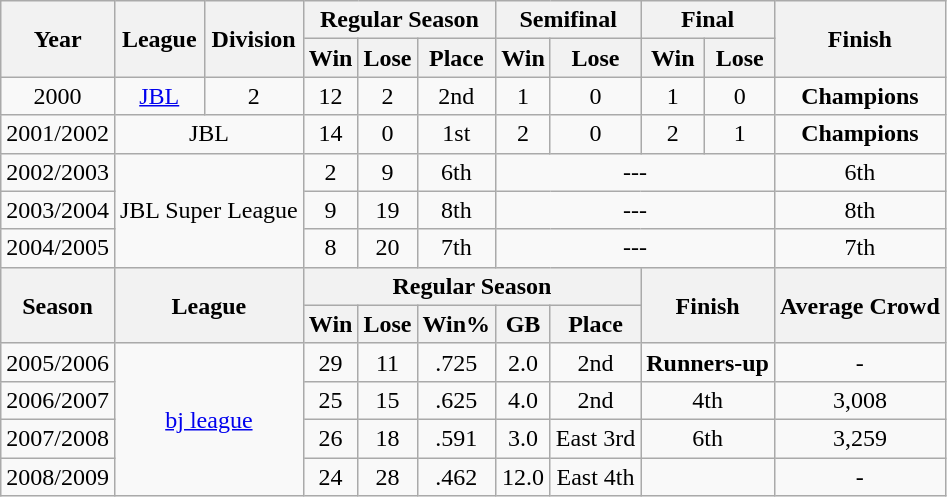<table class="wikitable">
<tr>
<th rowspan="2">Year</th>
<th rowspan="2">League</th>
<th rowspan="2">Division</th>
<th colspan="3">Regular Season</th>
<th colspan="2">Semifinal</th>
<th colspan="2">Final</th>
<th rowspan="2">Finish</th>
</tr>
<tr>
<th>Win</th>
<th>Lose</th>
<th>Place</th>
<th>Win</th>
<th>Lose</th>
<th>Win</th>
<th>Lose</th>
</tr>
<tr style="text-align: center;">
<td>2000</td>
<td><a href='#'>JBL</a></td>
<td>2</td>
<td>12</td>
<td>2</td>
<td>2nd</td>
<td>1</td>
<td>0</td>
<td>1</td>
<td>0</td>
<td><strong>Champions</strong></td>
</tr>
<tr style="text-align: center;">
<td>2001/2002</td>
<td colspan="2">JBL</td>
<td>14</td>
<td>0</td>
<td>1st</td>
<td>2</td>
<td>0</td>
<td>2</td>
<td>1</td>
<td><strong>Champions</strong></td>
</tr>
<tr style="text-align: center;">
<td>2002/2003</td>
<td colspan="2" rowspan="3">JBL Super League</td>
<td>2</td>
<td>9</td>
<td>6th</td>
<td colspan="4">---</td>
<td>6th</td>
</tr>
<tr style="text-align: center;">
<td>2003/2004</td>
<td>9</td>
<td>19</td>
<td>8th</td>
<td colspan="4">---</td>
<td>8th</td>
</tr>
<tr style="text-align: center;">
<td>2004/2005</td>
<td>8</td>
<td>20</td>
<td>7th</td>
<td colspan="4">---</td>
<td>7th</td>
</tr>
<tr>
<th rowspan="2">Season</th>
<th rowspan="2" colspan="2">League</th>
<th colspan="5">Regular Season</th>
<th rowspan="2" colspan="2">Finish</th>
<th rowspan="2">Average Crowd</th>
</tr>
<tr>
<th>Win</th>
<th>Lose</th>
<th>Win%</th>
<th>GB</th>
<th>Place</th>
</tr>
<tr style="text-align: center;">
<td>2005/2006</td>
<td rowspan="4" colspan="2"><a href='#'>bj league</a></td>
<td>29</td>
<td>11</td>
<td>.725</td>
<td>2.0</td>
<td>2nd</td>
<td colspan="2"><strong>Runners-up</strong></td>
<td>-</td>
</tr>
<tr style="text-align: center;">
<td>2006/2007</td>
<td>25</td>
<td>15</td>
<td>.625</td>
<td>4.0</td>
<td>2nd</td>
<td colspan="2">4th</td>
<td>3,008</td>
</tr>
<tr style="text-align: center;">
<td>2007/2008</td>
<td>26</td>
<td>18</td>
<td>.591</td>
<td>3.0</td>
<td>East 3rd</td>
<td colspan="2">6th</td>
<td>3,259</td>
</tr>
<tr style="text-align: center;">
<td>2008/2009</td>
<td>24</td>
<td>28</td>
<td>.462</td>
<td>12.0</td>
<td>East 4th</td>
<td colspan="2"></td>
<td>-</td>
</tr>
</table>
